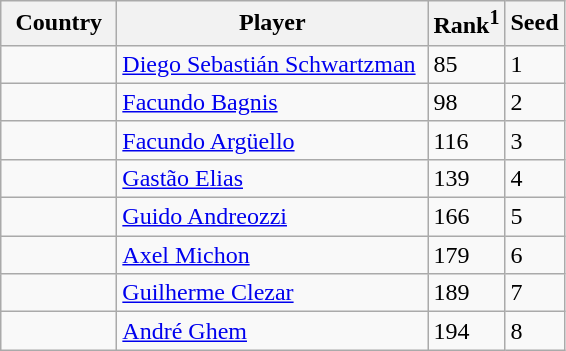<table class="sortable wikitable">
<tr>
<th width="70">Country</th>
<th width="200">Player</th>
<th>Rank<sup>1</sup></th>
<th>Seed</th>
</tr>
<tr>
<td></td>
<td><a href='#'>Diego Sebastián Schwartzman</a></td>
<td>85</td>
<td>1</td>
</tr>
<tr>
<td></td>
<td><a href='#'>Facundo Bagnis</a></td>
<td>98</td>
<td>2</td>
</tr>
<tr>
<td></td>
<td><a href='#'>Facundo Argüello</a></td>
<td>116</td>
<td>3</td>
</tr>
<tr>
<td></td>
<td><a href='#'>Gastão Elias</a></td>
<td>139</td>
<td>4</td>
</tr>
<tr>
<td></td>
<td><a href='#'>Guido Andreozzi</a></td>
<td>166</td>
<td>5</td>
</tr>
<tr>
<td></td>
<td><a href='#'>Axel Michon</a></td>
<td>179</td>
<td>6</td>
</tr>
<tr>
<td></td>
<td><a href='#'>Guilherme Clezar</a></td>
<td>189</td>
<td>7</td>
</tr>
<tr>
<td></td>
<td><a href='#'>André Ghem</a></td>
<td>194</td>
<td>8</td>
</tr>
</table>
